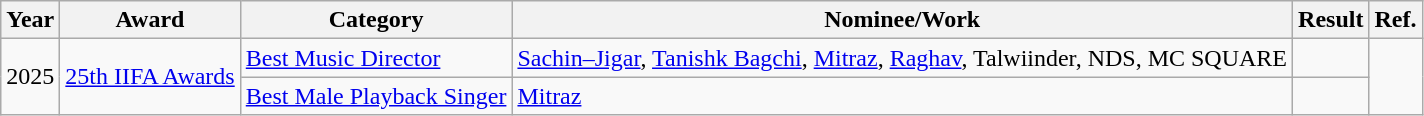<table class="wikitable">
<tr>
<th>Year</th>
<th>Award</th>
<th>Category</th>
<th>Nominee/Work</th>
<th>Result</th>
<th>Ref.</th>
</tr>
<tr>
<td rowspan="2">2025</td>
<td rowspan="2"><a href='#'>25th IIFA Awards</a></td>
<td><a href='#'>Best Music Director</a></td>
<td><a href='#'>Sachin–Jigar</a>, <a href='#'>Tanishk Bagchi</a>, <a href='#'>Mitraz</a>, <a href='#'>Raghav</a>, Talwiinder, NDS, MC SQUARE</td>
<td></td>
<td rowspan="2"></td>
</tr>
<tr>
<td><a href='#'>Best Male Playback Singer</a></td>
<td><a href='#'>Mitraz</a> </td>
<td></td>
</tr>
</table>
